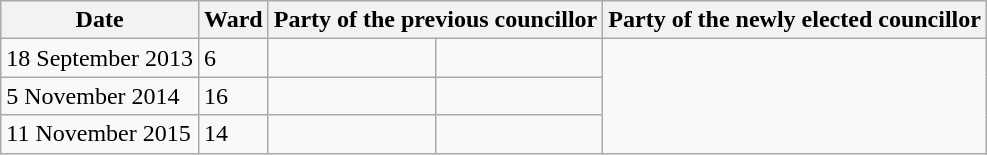<table class="wikitable">
<tr>
<th>Date</th>
<th>Ward</th>
<th colspan=2>Party of the previous councillor</th>
<th colspan=2>Party of the newly elected councillor</th>
</tr>
<tr>
<td>18 September 2013</td>
<td>6</td>
<td></td>
<td></td>
</tr>
<tr>
<td>5 November 2014</td>
<td>16</td>
<td></td>
<td></td>
</tr>
<tr>
<td>11 November 2015</td>
<td>14</td>
<td></td>
<td></td>
</tr>
</table>
